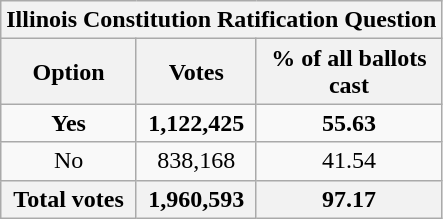<table class="wikitable">
<tr>
<th colspan=4 text align=center>Illinois Constitution Ratification Question</th>
</tr>
<tr>
<th>Option</th>
<th>Votes</th>
<th>% of all ballots<br>cast</th>
</tr>
<tr>
<td text align=center><strong>Yes</strong></td>
<td text align=center><strong>1,122,425</strong></td>
<td text align=center><strong>55.63</strong></td>
</tr>
<tr>
<td text align=center>No</td>
<td text align=center>838,168</td>
<td text align=center>41.54</td>
</tr>
<tr>
<th text align=center>Total votes</th>
<th text align=center><strong>1,960,593</strong></th>
<th text align=center><strong>97.17</strong></th>
</tr>
</table>
